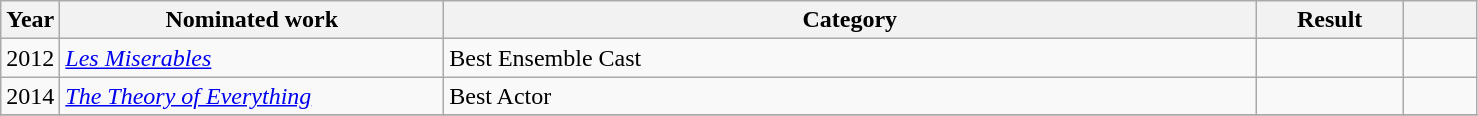<table class=wikitable>
<tr>
<th width=4%>Year</th>
<th width=26%>Nominated work</th>
<th width=55%>Category</th>
<th width=10%>Result</th>
<th width=5%></th>
</tr>
<tr>
<td>2012</td>
<td><a href='#'><em>Les Miserables</em></a></td>
<td>Best Ensemble Cast</td>
<td></td>
<td></td>
</tr>
<tr>
<td>2014</td>
<td><em><a href='#'>The Theory of Everything</a></em></td>
<td>Best Actor</td>
<td></td>
<td></td>
</tr>
<tr>
</tr>
</table>
